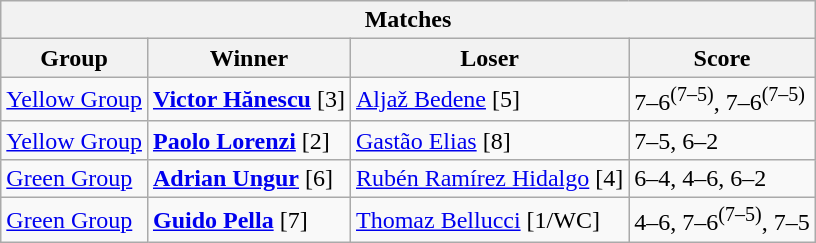<table class="wikitable collapsible uncollapsed" border=1 style="margin:1em auto;">
<tr>
<th colspan=4><strong>Matches</strong></th>
</tr>
<tr>
<th>Group</th>
<th>Winner</th>
<th>Loser</th>
<th>Score</th>
</tr>
<tr>
<td><a href='#'>Yellow Group</a></td>
<td> <strong><a href='#'>Victor Hănescu</a></strong> [3]</td>
<td> <a href='#'>Aljaž Bedene</a> [5]</td>
<td>7–6<sup>(7–5)</sup>, 7–6<sup>(7–5)</sup></td>
</tr>
<tr>
<td><a href='#'>Yellow Group</a></td>
<td> <strong><a href='#'>Paolo Lorenzi</a></strong> [2]</td>
<td> <a href='#'>Gastão Elias</a> [8]</td>
<td>7–5, 6–2</td>
</tr>
<tr>
<td><a href='#'>Green Group</a></td>
<td> <strong><a href='#'>Adrian Ungur</a></strong> [6]</td>
<td> <a href='#'>Rubén Ramírez Hidalgo</a> [4]</td>
<td>6–4, 4–6, 6–2</td>
</tr>
<tr>
<td><a href='#'>Green Group</a></td>
<td> <strong><a href='#'>Guido Pella</a></strong> [7]</td>
<td> <a href='#'>Thomaz Bellucci</a> [1/WC]</td>
<td>4–6, 7–6<sup>(7–5)</sup>, 7–5</td>
</tr>
</table>
